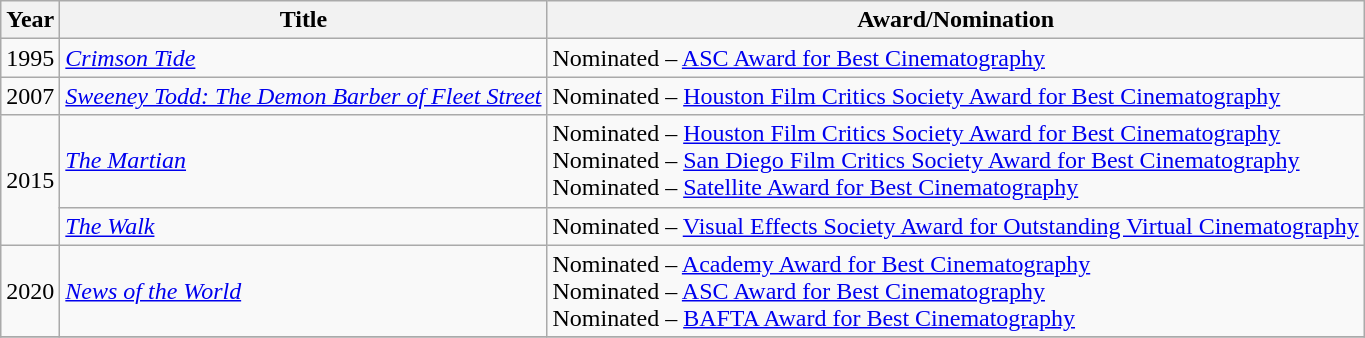<table class="wikitable">
<tr>
<th>Year</th>
<th>Title</th>
<th>Award/Nomination</th>
</tr>
<tr>
<td>1995</td>
<td><em><a href='#'>Crimson Tide</a></em></td>
<td>Nominated – <a href='#'>ASC Award for Best Cinematography</a></td>
</tr>
<tr>
<td>2007</td>
<td><em><a href='#'>Sweeney Todd: The Demon Barber of Fleet Street</a></em></td>
<td>Nominated – <a href='#'>Houston Film Critics Society Award for Best Cinematography</a></td>
</tr>
<tr>
<td rowspan=2>2015</td>
<td><em><a href='#'>The Martian</a></em></td>
<td>Nominated – <a href='#'>Houston Film Critics Society Award for Best Cinematography</a><br>Nominated – <a href='#'>San Diego Film Critics Society Award for Best Cinematography</a><br>Nominated – <a href='#'>Satellite Award for Best Cinematography</a></td>
</tr>
<tr>
<td><em><a href='#'>The Walk</a></em></td>
<td>Nominated – <a href='#'>Visual Effects Society Award for Outstanding Virtual Cinematography</a></td>
</tr>
<tr>
<td>2020</td>
<td><em><a href='#'>News of the World</a></em></td>
<td>Nominated – <a href='#'>Academy Award for Best Cinematography</a><br>Nominated – <a href='#'>ASC Award for Best Cinematography</a><br>Nominated – <a href='#'>BAFTA Award for Best Cinematography</a></td>
</tr>
<tr>
</tr>
</table>
